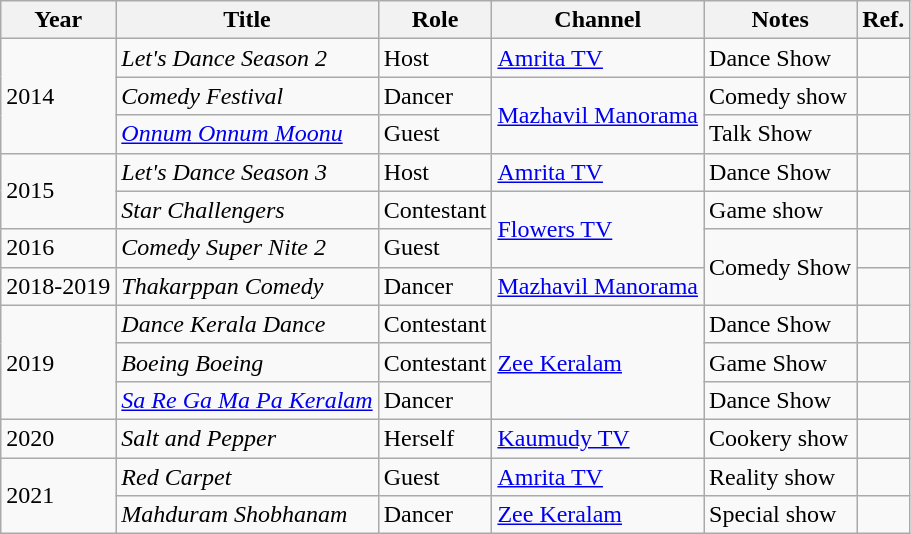<table class="wikitable sortable">
<tr>
<th>Year</th>
<th>Title</th>
<th>Role</th>
<th>Channel</th>
<th>Notes</th>
<th>Ref.</th>
</tr>
<tr>
<td rowspan="3">2014</td>
<td><em>Let's Dance Season 2</em></td>
<td>Host</td>
<td><a href='#'>Amrita TV</a></td>
<td>Dance Show</td>
<td></td>
</tr>
<tr>
<td><em>Comedy Festival</em></td>
<td>Dancer</td>
<td rowspan="2"><a href='#'>Mazhavil Manorama</a></td>
<td>Comedy show</td>
<td></td>
</tr>
<tr>
<td><em><a href='#'>Onnum Onnum Moonu</a></em></td>
<td>Guest</td>
<td>Talk Show</td>
<td></td>
</tr>
<tr>
<td rowspan="2">2015</td>
<td><em>Let's Dance Season 3</em></td>
<td>Host</td>
<td><a href='#'>Amrita TV</a></td>
<td>Dance Show</td>
<td></td>
</tr>
<tr>
<td><em>Star Challengers</em></td>
<td>Contestant</td>
<td rowspan="2"><a href='#'>Flowers TV</a></td>
<td>Game show</td>
<td></td>
</tr>
<tr>
<td>2016</td>
<td><em>Comedy Super Nite 2</em></td>
<td>Guest</td>
<td rowspan="2">Comedy Show</td>
<td></td>
</tr>
<tr>
<td>2018-2019</td>
<td><em>Thakarppan Comedy</em></td>
<td>Dancer</td>
<td><a href='#'>Mazhavil Manorama</a></td>
<td></td>
</tr>
<tr>
<td rowspan="3">2019</td>
<td><em>Dance Kerala Dance</em></td>
<td>Contestant</td>
<td rowspan="3"><a href='#'>Zee Keralam</a></td>
<td>Dance Show</td>
<td></td>
</tr>
<tr>
<td><em>Boeing Boeing</em></td>
<td>Contestant</td>
<td>Game Show</td>
<td></td>
</tr>
<tr>
<td><em><a href='#'>Sa Re Ga Ma Pa Keralam</a></em></td>
<td>Dancer</td>
<td>Dance Show</td>
<td></td>
</tr>
<tr>
<td>2020</td>
<td><em>Salt and Pepper	</em></td>
<td>Herself</td>
<td><a href='#'>Kaumudy TV</a></td>
<td>Cookery show</td>
<td></td>
</tr>
<tr>
<td rowspan="2">2021</td>
<td><em>Red Carpet</em></td>
<td>Guest</td>
<td><a href='#'>Amrita TV</a></td>
<td>Reality show</td>
<td></td>
</tr>
<tr>
<td><em>Mahduram Shobhanam</em></td>
<td>Dancer</td>
<td><a href='#'>Zee Keralam</a></td>
<td>Special show</td>
<td></td>
</tr>
</table>
